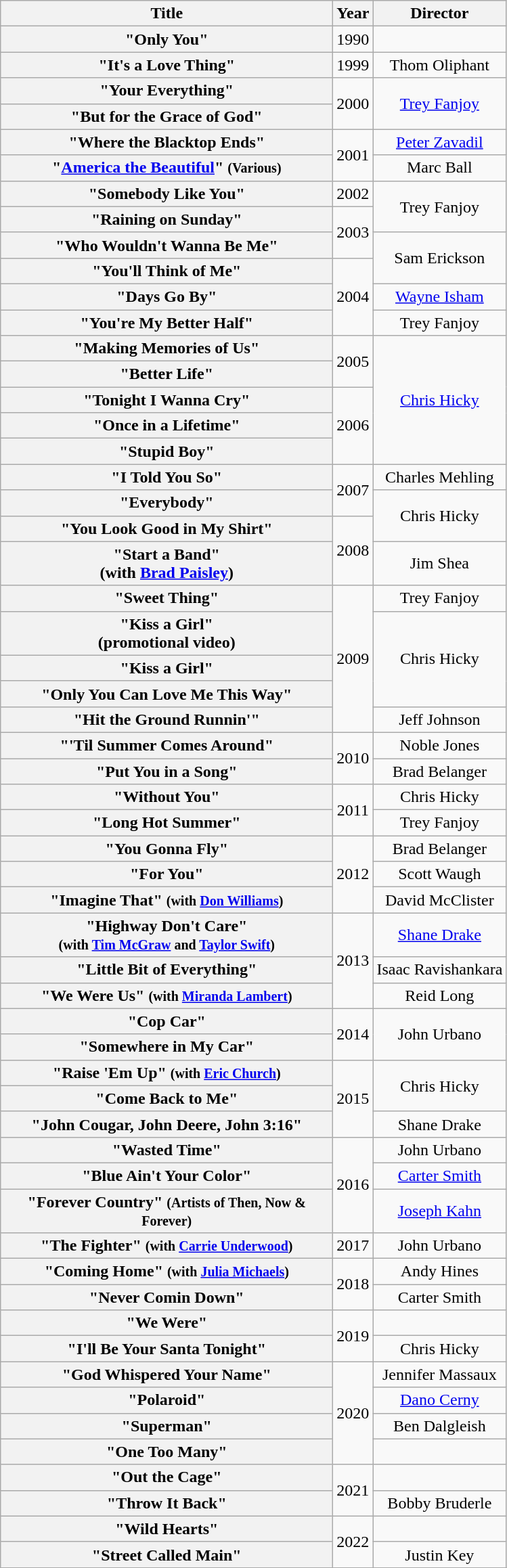<table class="wikitable plainrowheaders" style="text-align:center;" border="1">
<tr>
<th scope="col"style="width:20em;">Title</th>
<th scope="col">Year</th>
<th scope="col">Director</th>
</tr>
<tr>
<th scope="row">"Only You"</th>
<td>1990</td>
<td></td>
</tr>
<tr>
<th scope="row">"It's a Love Thing"</th>
<td>1999</td>
<td>Thom Oliphant</td>
</tr>
<tr>
<th scope="row">"Your Everything"</th>
<td rowspan="2">2000</td>
<td rowspan="2"><a href='#'>Trey Fanjoy</a></td>
</tr>
<tr>
<th scope="row">"But for the Grace of God"</th>
</tr>
<tr>
<th scope="row">"Where the Blacktop Ends"</th>
<td rowspan="2">2001</td>
<td><a href='#'>Peter Zavadil</a></td>
</tr>
<tr>
<th scope="row">"<a href='#'>America the Beautiful</a>" <small>(Various)</small></th>
<td>Marc Ball</td>
</tr>
<tr>
<th scope="row">"Somebody Like You"</th>
<td>2002</td>
<td rowspan="2">Trey Fanjoy</td>
</tr>
<tr>
<th scope="row">"Raining on Sunday"</th>
<td rowspan="2">2003</td>
</tr>
<tr>
<th scope="row">"Who Wouldn't Wanna Be Me"</th>
<td rowspan="2">Sam Erickson</td>
</tr>
<tr>
<th scope="row">"You'll Think of Me"</th>
<td rowspan="3">2004</td>
</tr>
<tr>
<th scope="row">"Days Go By"</th>
<td><a href='#'>Wayne Isham</a></td>
</tr>
<tr>
<th scope="row">"You're My Better Half"</th>
<td>Trey Fanjoy</td>
</tr>
<tr>
<th scope="row">"Making Memories of Us"</th>
<td rowspan="2">2005</td>
<td rowspan="5"><a href='#'>Chris Hicky</a></td>
</tr>
<tr>
<th scope="row">"Better Life"</th>
</tr>
<tr>
<th scope="row">"Tonight I Wanna Cry"</th>
<td rowspan="3">2006</td>
</tr>
<tr>
<th scope="row">"Once in a Lifetime"</th>
</tr>
<tr>
<th scope="row">"Stupid Boy"</th>
</tr>
<tr>
<th scope="row">"I Told You So"</th>
<td rowspan="2">2007</td>
<td>Charles Mehling</td>
</tr>
<tr>
<th scope="row">"Everybody"</th>
<td rowspan="2">Chris Hicky</td>
</tr>
<tr>
<th scope="row">"You Look Good in My Shirt"</th>
<td rowspan="2">2008</td>
</tr>
<tr>
<th scope="row">"Start a Band"<br><span>(with <a href='#'>Brad Paisley</a>)</span></th>
<td>Jim Shea</td>
</tr>
<tr>
<th scope="row">"Sweet Thing"</th>
<td rowspan="5">2009</td>
<td>Trey Fanjoy</td>
</tr>
<tr>
<th scope="row">"Kiss a Girl"<br><span>(promotional video)</span></th>
<td rowspan="3">Chris Hicky</td>
</tr>
<tr>
<th scope="row">"Kiss a Girl"</th>
</tr>
<tr>
<th scope="row">"Only You Can Love Me This Way"</th>
</tr>
<tr>
<th scope="row">"Hit the Ground Runnin'"</th>
<td>Jeff Johnson</td>
</tr>
<tr>
<th scope="row">"'Til Summer Comes Around"</th>
<td rowspan="2">2010</td>
<td>Noble Jones</td>
</tr>
<tr>
<th scope="row">"Put You in a Song"</th>
<td>Brad Belanger</td>
</tr>
<tr>
<th scope="row">"Without You"</th>
<td rowspan="2">2011</td>
<td>Chris Hicky</td>
</tr>
<tr>
<th scope="row">"Long Hot Summer"</th>
<td>Trey Fanjoy</td>
</tr>
<tr>
<th scope="row">"You Gonna Fly"</th>
<td rowspan="3">2012</td>
<td>Brad Belanger</td>
</tr>
<tr>
<th scope="row">"For You"</th>
<td>Scott Waugh</td>
</tr>
<tr>
<th scope="row">"Imagine That" <small>(with <a href='#'>Don Williams</a>)</small></th>
<td>David McClister</td>
</tr>
<tr>
<th scope="row">"Highway Don't Care"<br><small>(with <a href='#'>Tim McGraw</a> and <a href='#'>Taylor Swift</a>)</small></th>
<td rowspan="3">2013</td>
<td><a href='#'>Shane Drake</a></td>
</tr>
<tr>
<th scope="row">"Little Bit of Everything"</th>
<td>Isaac Ravishankara</td>
</tr>
<tr>
<th scope="row">"We Were Us" <small>(with <a href='#'>Miranda Lambert</a>)</small></th>
<td>Reid Long</td>
</tr>
<tr>
<th scope="row">"Cop Car"</th>
<td rowspan="2">2014</td>
<td rowspan="2">John Urbano</td>
</tr>
<tr>
<th scope="row">"Somewhere in My Car"</th>
</tr>
<tr>
<th scope="row">"Raise 'Em Up" <small>(with <a href='#'>Eric Church</a>)</small></th>
<td rowspan="3">2015</td>
<td rowspan="2">Chris Hicky</td>
</tr>
<tr>
<th scope="row">"Come Back to Me"</th>
</tr>
<tr>
<th scope="row">"John Cougar, John Deere, John 3:16"</th>
<td>Shane Drake</td>
</tr>
<tr>
<th scope="row">"Wasted Time"</th>
<td rowspan="3">2016</td>
<td>John Urbano</td>
</tr>
<tr>
<th scope="row">"Blue Ain't Your Color"</th>
<td><a href='#'>Carter Smith</a></td>
</tr>
<tr>
<th scope="row">"Forever Country" <small>(Artists of Then, Now & Forever)</small></th>
<td><a href='#'>Joseph Kahn</a></td>
</tr>
<tr>
<th scope="row">"The Fighter" <small>(with <a href='#'>Carrie Underwood</a>)</small></th>
<td>2017</td>
<td>John Urbano</td>
</tr>
<tr>
<th scope="row">"Coming Home" <small>(with <a href='#'>Julia Michaels</a>)</small></th>
<td rowspan="2">2018</td>
<td>Andy Hines</td>
</tr>
<tr>
<th scope="row">"Never Comin Down"</th>
<td>Carter Smith</td>
</tr>
<tr>
<th scope="row">"We Were"</th>
<td rowspan="2">2019</td>
<td></td>
</tr>
<tr>
<th scope="row">"I'll Be Your Santa Tonight"</th>
<td>Chris Hicky</td>
</tr>
<tr>
<th scope="row">"God Whispered Your Name"</th>
<td rowspan="4">2020</td>
<td>Jennifer Massaux</td>
</tr>
<tr>
<th scope="row">"Polaroid"</th>
<td><a href='#'>Dano Cerny</a></td>
</tr>
<tr>
<th scope="row">"Superman"</th>
<td>Ben Dalgleish</td>
</tr>
<tr>
<th scope="row">"One Too Many" </th>
<td></td>
</tr>
<tr>
<th scope="row">"Out the Cage" </th>
<td rowspan="2">2021</td>
<td></td>
</tr>
<tr>
<th scope="row">"Throw It Back" </th>
<td>Bobby Bruderle</td>
</tr>
<tr>
<th scope="row">"Wild Hearts"</th>
<td rowspan="2">2022</td>
<td></td>
</tr>
<tr>
<th scope="row">"Street Called Main"</th>
<td>Justin Key</td>
</tr>
<tr>
</tr>
</table>
